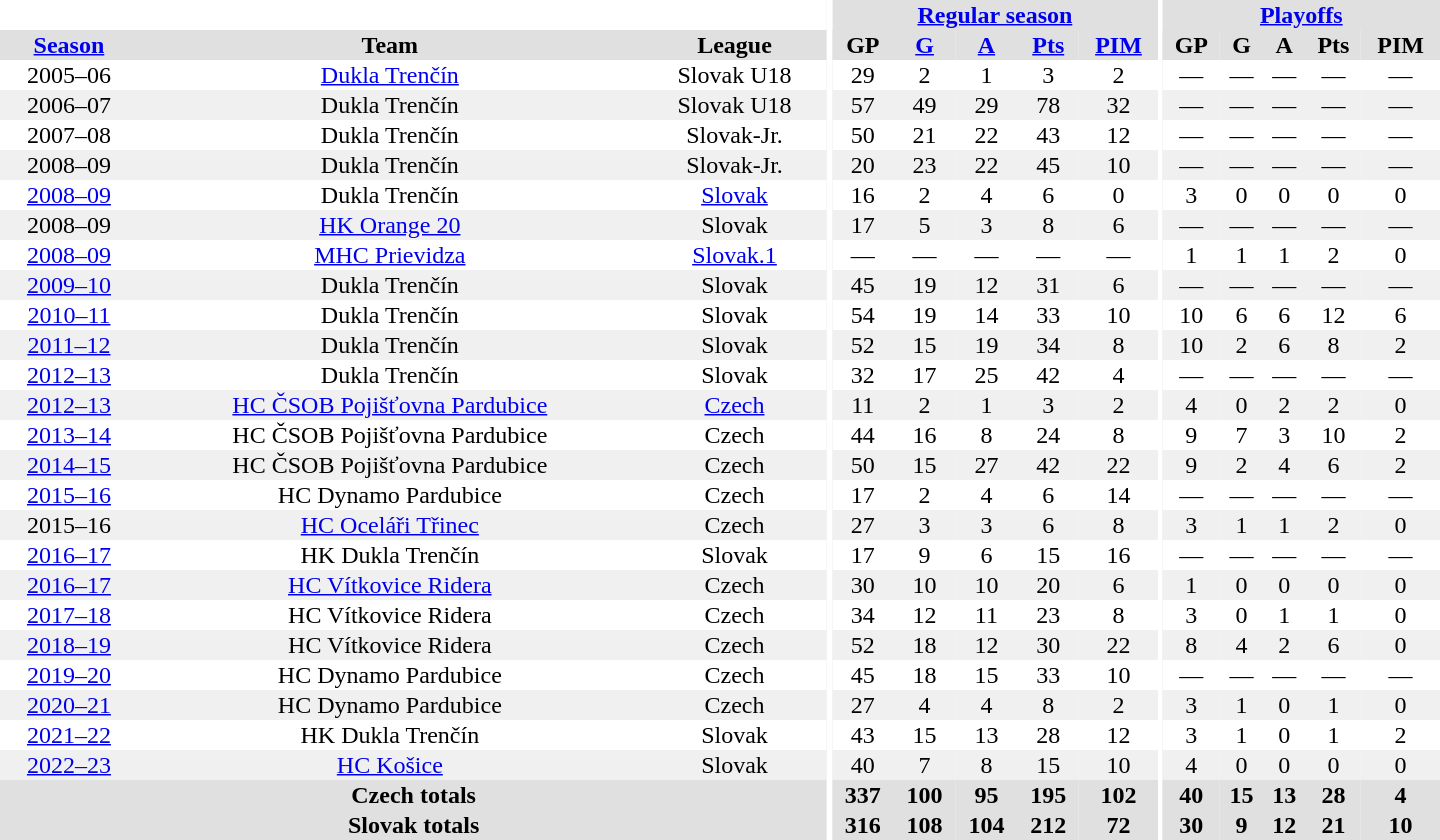<table border="0" cellpadding="1" cellspacing="0" style="text-align:center; width:60em">
<tr bgcolor="#e0e0e0">
<th colspan="3" bgcolor="#ffffff"></th>
<th rowspan="99" bgcolor="#ffffff"></th>
<th colspan="5"><a href='#'>Regular season</a></th>
<th rowspan="99" bgcolor="#ffffff"></th>
<th colspan="5"><a href='#'>Playoffs</a></th>
</tr>
<tr bgcolor="#e0e0e0">
<th><a href='#'>Season</a></th>
<th>Team</th>
<th>League</th>
<th>GP</th>
<th><a href='#'>G</a></th>
<th><a href='#'>A</a></th>
<th><a href='#'>Pts</a></th>
<th><a href='#'>PIM</a></th>
<th>GP</th>
<th>G</th>
<th>A</th>
<th>Pts</th>
<th>PIM</th>
</tr>
<tr>
<td>2005–06</td>
<td><a href='#'>Dukla Trenčín</a></td>
<td>Slovak U18</td>
<td>29</td>
<td>2</td>
<td>1</td>
<td>3</td>
<td>2</td>
<td>—</td>
<td>—</td>
<td>—</td>
<td>—</td>
<td>—</td>
</tr>
<tr bgcolor="#f0f0f0">
<td>2006–07</td>
<td>Dukla Trenčín</td>
<td>Slovak U18</td>
<td>57</td>
<td>49</td>
<td>29</td>
<td>78</td>
<td>32</td>
<td>—</td>
<td>—</td>
<td>—</td>
<td>—</td>
<td>—</td>
</tr>
<tr>
<td>2007–08</td>
<td>Dukla Trenčín</td>
<td>Slovak-Jr.</td>
<td>50</td>
<td>21</td>
<td>22</td>
<td>43</td>
<td>12</td>
<td>—</td>
<td>—</td>
<td>—</td>
<td>—</td>
<td>—</td>
</tr>
<tr bgcolor="#f0f0f0">
<td>2008–09</td>
<td>Dukla Trenčín</td>
<td>Slovak-Jr.</td>
<td>20</td>
<td>23</td>
<td>22</td>
<td>45</td>
<td>10</td>
<td>—</td>
<td>—</td>
<td>—</td>
<td>—</td>
<td>—</td>
</tr>
<tr>
<td><a href='#'>2008–09</a></td>
<td>Dukla Trenčín</td>
<td><a href='#'>Slovak</a></td>
<td>16</td>
<td>2</td>
<td>4</td>
<td>6</td>
<td>0</td>
<td>3</td>
<td>0</td>
<td>0</td>
<td>0</td>
<td>0</td>
</tr>
<tr bgcolor="#f0f0f0">
<td>2008–09</td>
<td><a href='#'>HK Orange 20</a></td>
<td>Slovak</td>
<td>17</td>
<td>5</td>
<td>3</td>
<td>8</td>
<td>6</td>
<td>—</td>
<td>—</td>
<td>—</td>
<td>—</td>
<td>—</td>
</tr>
<tr>
<td><a href='#'>2008–09</a></td>
<td><a href='#'>MHC Prievidza</a></td>
<td><a href='#'>Slovak.1</a></td>
<td>—</td>
<td>—</td>
<td>—</td>
<td>—</td>
<td>—</td>
<td>1</td>
<td>1</td>
<td>1</td>
<td>2</td>
<td>0</td>
</tr>
<tr bgcolor="#f0f0f0">
<td><a href='#'>2009–10</a></td>
<td>Dukla Trenčín</td>
<td>Slovak</td>
<td>45</td>
<td>19</td>
<td>12</td>
<td>31</td>
<td>6</td>
<td>—</td>
<td>—</td>
<td>—</td>
<td>—</td>
<td>—</td>
</tr>
<tr>
<td><a href='#'>2010–11</a></td>
<td>Dukla Trenčín</td>
<td>Slovak</td>
<td>54</td>
<td>19</td>
<td>14</td>
<td>33</td>
<td>10</td>
<td>10</td>
<td>6</td>
<td>6</td>
<td>12</td>
<td>6</td>
</tr>
<tr bgcolor="#f0f0f0">
<td><a href='#'>2011–12</a></td>
<td>Dukla Trenčín</td>
<td>Slovak</td>
<td>52</td>
<td>15</td>
<td>19</td>
<td>34</td>
<td>8</td>
<td>10</td>
<td>2</td>
<td>6</td>
<td>8</td>
<td>2</td>
</tr>
<tr>
<td><a href='#'>2012–13</a></td>
<td>Dukla Trenčín</td>
<td>Slovak</td>
<td>32</td>
<td>17</td>
<td>25</td>
<td>42</td>
<td>4</td>
<td>—</td>
<td>—</td>
<td>—</td>
<td>—</td>
<td>—</td>
</tr>
<tr bgcolor="#f0f0f0">
<td><a href='#'>2012–13</a></td>
<td><a href='#'>HC ČSOB Pojišťovna Pardubice</a></td>
<td><a href='#'>Czech</a></td>
<td>11</td>
<td>2</td>
<td>1</td>
<td>3</td>
<td>2</td>
<td>4</td>
<td>0</td>
<td>2</td>
<td>2</td>
<td>0</td>
</tr>
<tr>
<td><a href='#'>2013–14</a></td>
<td>HC ČSOB Pojišťovna Pardubice</td>
<td>Czech</td>
<td>44</td>
<td>16</td>
<td>8</td>
<td>24</td>
<td>8</td>
<td>9</td>
<td>7</td>
<td>3</td>
<td>10</td>
<td>2</td>
</tr>
<tr bgcolor="#f0f0f0">
<td><a href='#'>2014–15</a></td>
<td>HC ČSOB Pojišťovna Pardubice</td>
<td>Czech</td>
<td>50</td>
<td>15</td>
<td>27</td>
<td>42</td>
<td>22</td>
<td>9</td>
<td>2</td>
<td>4</td>
<td>6</td>
<td>2</td>
</tr>
<tr>
<td><a href='#'>2015–16</a></td>
<td>HC Dynamo Pardubice</td>
<td>Czech</td>
<td>17</td>
<td>2</td>
<td>4</td>
<td>6</td>
<td>14</td>
<td>—</td>
<td>—</td>
<td>—</td>
<td>—</td>
<td>—</td>
</tr>
<tr bgcolor="#f0f0f0">
<td>2015–16</td>
<td><a href='#'>HC Oceláři Třinec</a></td>
<td>Czech</td>
<td>27</td>
<td>3</td>
<td>3</td>
<td>6</td>
<td>8</td>
<td>3</td>
<td>1</td>
<td>1</td>
<td>2</td>
<td>0</td>
</tr>
<tr>
<td><a href='#'>2016–17</a></td>
<td>HK Dukla Trenčín</td>
<td>Slovak</td>
<td>17</td>
<td>9</td>
<td>6</td>
<td>15</td>
<td>16</td>
<td>—</td>
<td>—</td>
<td>—</td>
<td>—</td>
<td>—</td>
</tr>
<tr bgcolor="#f0f0f0">
<td><a href='#'>2016–17</a></td>
<td><a href='#'>HC Vítkovice Ridera</a></td>
<td>Czech</td>
<td>30</td>
<td>10</td>
<td>10</td>
<td>20</td>
<td>6</td>
<td>1</td>
<td>0</td>
<td>0</td>
<td>0</td>
<td>0</td>
</tr>
<tr>
<td><a href='#'>2017–18</a></td>
<td>HC Vítkovice Ridera</td>
<td>Czech</td>
<td>34</td>
<td>12</td>
<td>11</td>
<td>23</td>
<td>8</td>
<td>3</td>
<td>0</td>
<td>1</td>
<td>1</td>
<td>0</td>
</tr>
<tr bgcolor="#f0f0f0">
<td><a href='#'>2018–19</a></td>
<td>HC Vítkovice Ridera</td>
<td>Czech</td>
<td>52</td>
<td>18</td>
<td>12</td>
<td>30</td>
<td>22</td>
<td>8</td>
<td>4</td>
<td>2</td>
<td>6</td>
<td>0</td>
</tr>
<tr>
<td><a href='#'>2019–20</a></td>
<td>HC Dynamo Pardubice</td>
<td>Czech</td>
<td>45</td>
<td>18</td>
<td>15</td>
<td>33</td>
<td>10</td>
<td>—</td>
<td>—</td>
<td>—</td>
<td>—</td>
<td>—</td>
</tr>
<tr bgcolor="#f0f0f0">
<td><a href='#'>2020–21</a></td>
<td>HC Dynamo Pardubice</td>
<td>Czech</td>
<td>27</td>
<td>4</td>
<td>4</td>
<td>8</td>
<td>2</td>
<td>3</td>
<td>1</td>
<td>0</td>
<td>1</td>
<td>0</td>
</tr>
<tr>
<td><a href='#'>2021–22</a></td>
<td>HK Dukla Trenčín</td>
<td>Slovak</td>
<td>43</td>
<td>15</td>
<td>13</td>
<td>28</td>
<td>12</td>
<td>3</td>
<td>1</td>
<td>0</td>
<td>1</td>
<td>2</td>
</tr>
<tr bgcolor="#f0f0f0">
<td><a href='#'>2022–23</a></td>
<td><a href='#'>HC Košice</a></td>
<td>Slovak</td>
<td>40</td>
<td>7</td>
<td>8</td>
<td>15</td>
<td>10</td>
<td>4</td>
<td>0</td>
<td>0</td>
<td>0</td>
<td>0</td>
</tr>
<tr bgcolor="#e0e0e0">
<th colspan="3">Czech totals</th>
<th>337</th>
<th>100</th>
<th>95</th>
<th>195</th>
<th>102</th>
<th>40</th>
<th>15</th>
<th>13</th>
<th>28</th>
<th>4</th>
</tr>
<tr bgcolor="#e0e0e0">
<th colspan="3">Slovak totals</th>
<th>316</th>
<th>108</th>
<th>104</th>
<th>212</th>
<th>72</th>
<th>30</th>
<th>9</th>
<th>12</th>
<th>21</th>
<th>10</th>
</tr>
</table>
